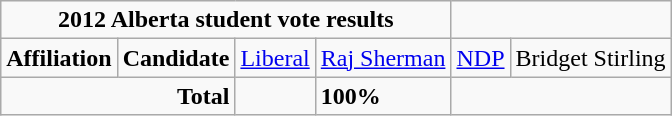<table class="wikitable">
<tr>
<td colspan="5" align=center><strong>2012 Alberta student vote results</strong></td>
</tr>
<tr>
<td colspan="2"><strong>Affiliation</strong></td>
<td><strong>Candidate</strong><br>

</td>
<td><a href='#'>Liberal</a></td>
<td><a href='#'>Raj Sherman</a><br></td>
<td><a href='#'>NDP</a></td>
<td>Bridget Stirling</td>
</tr>
<tr>
<td colspan="3" align="right"><strong>Total</strong></td>
<td></td>
<td><strong>100%</strong></td>
</tr>
</table>
